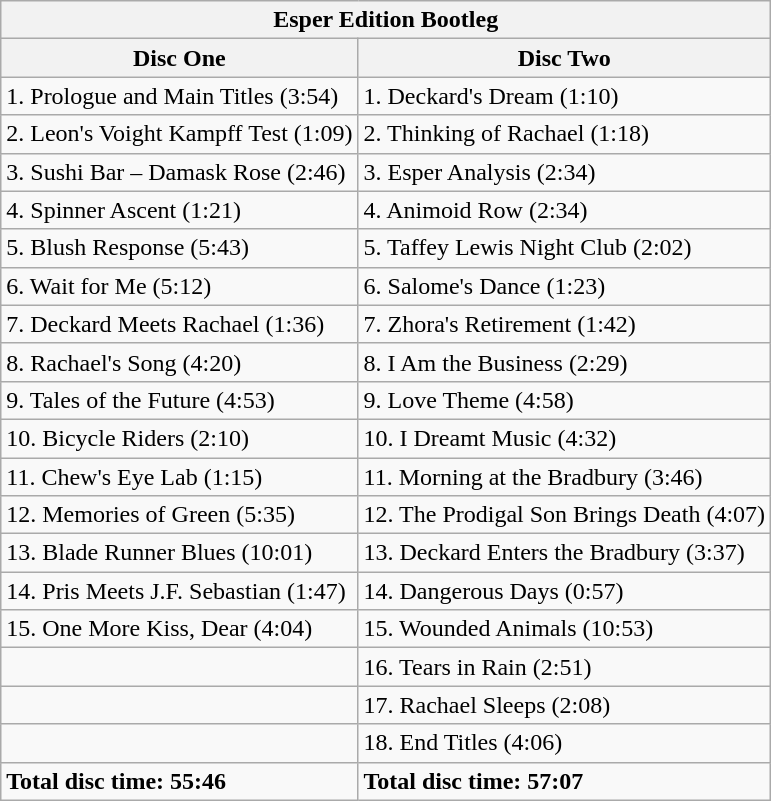<table class="wikitable">
<tr>
<th colspan=2>Esper Edition Bootleg</th>
</tr>
<tr>
<th>Disc One</th>
<th>Disc Two</th>
</tr>
<tr>
<td>1. Prologue and Main Titles (3:54)</td>
<td>1. Deckard's Dream (1:10)</td>
</tr>
<tr>
<td>2. Leon's Voight Kampff Test (1:09)</td>
<td>2. Thinking of Rachael (1:18)</td>
</tr>
<tr>
<td>3. Sushi Bar – Damask Rose (2:46)</td>
<td>3. Esper Analysis (2:34)</td>
</tr>
<tr>
<td>4. Spinner Ascent (1:21)</td>
<td>4. Animoid Row (2:34)</td>
</tr>
<tr>
<td>5. Blush Response (5:43)</td>
<td>5. Taffey Lewis Night Club (2:02)</td>
</tr>
<tr>
<td>6. Wait for Me (5:12)</td>
<td>6. Salome's Dance (1:23)</td>
</tr>
<tr>
<td>7. Deckard Meets Rachael (1:36)</td>
<td>7. Zhora's Retirement (1:42)</td>
</tr>
<tr>
<td>8. Rachael's Song (4:20)</td>
<td>8. I Am the Business (2:29)</td>
</tr>
<tr>
<td>9. Tales of the Future (4:53)</td>
<td>9. Love Theme (4:58)</td>
</tr>
<tr>
<td>10. Bicycle Riders (2:10)</td>
<td>10. I Dreamt Music (4:32)</td>
</tr>
<tr>
<td>11. Chew's Eye Lab (1:15)</td>
<td>11. Morning at the Bradbury (3:46)</td>
</tr>
<tr>
<td>12. Memories of Green (5:35)</td>
<td>12. The Prodigal Son Brings Death (4:07)</td>
</tr>
<tr>
<td>13. Blade Runner Blues (10:01)</td>
<td>13. Deckard Enters the Bradbury (3:37)</td>
</tr>
<tr>
<td>14. Pris Meets J.F. Sebastian (1:47)</td>
<td>14. Dangerous Days (0:57)</td>
</tr>
<tr>
<td>15. One More Kiss, Dear (4:04)</td>
<td>15. Wounded Animals (10:53)</td>
</tr>
<tr>
<td></td>
<td>16. Tears in Rain (2:51)</td>
</tr>
<tr>
<td></td>
<td>17. Rachael Sleeps (2:08)</td>
</tr>
<tr>
<td></td>
<td>18. End Titles (4:06)</td>
</tr>
<tr>
<td><strong>Total disc time: 55:46</strong></td>
<td><strong>Total disc time: 57:07</strong></td>
</tr>
</table>
